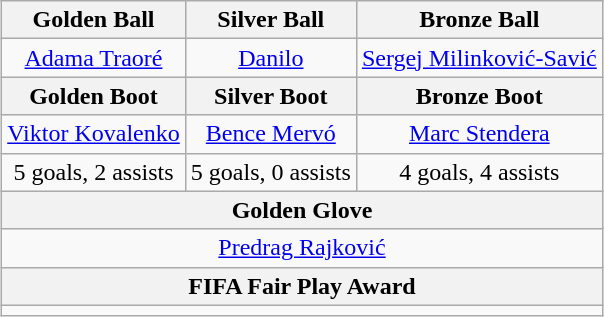<table class="wikitable" style="margin:auto;text-align:center">
<tr>
<th>Golden Ball</th>
<th>Silver Ball</th>
<th>Bronze Ball</th>
</tr>
<tr>
<td> <a href='#'>Adama Traoré</a></td>
<td> <a href='#'>Danilo</a></td>
<td> <a href='#'>Sergej Milinković-Savić</a></td>
</tr>
<tr>
<th>Golden Boot</th>
<th>Silver Boot</th>
<th>Bronze Boot</th>
</tr>
<tr>
<td> <a href='#'>Viktor Kovalenko</a></td>
<td> <a href='#'>Bence Mervó</a></td>
<td> <a href='#'>Marc Stendera</a></td>
</tr>
<tr>
<td>5 goals, 2 assists</td>
<td>5 goals, 0 assists</td>
<td>4 goals, 4 assists</td>
</tr>
<tr>
<th colspan="3">Golden Glove</th>
</tr>
<tr>
<td colspan="3"> <a href='#'>Predrag Rajković</a></td>
</tr>
<tr>
<th colspan="3">FIFA Fair Play Award</th>
</tr>
<tr>
<td colspan="3"></td>
</tr>
</table>
